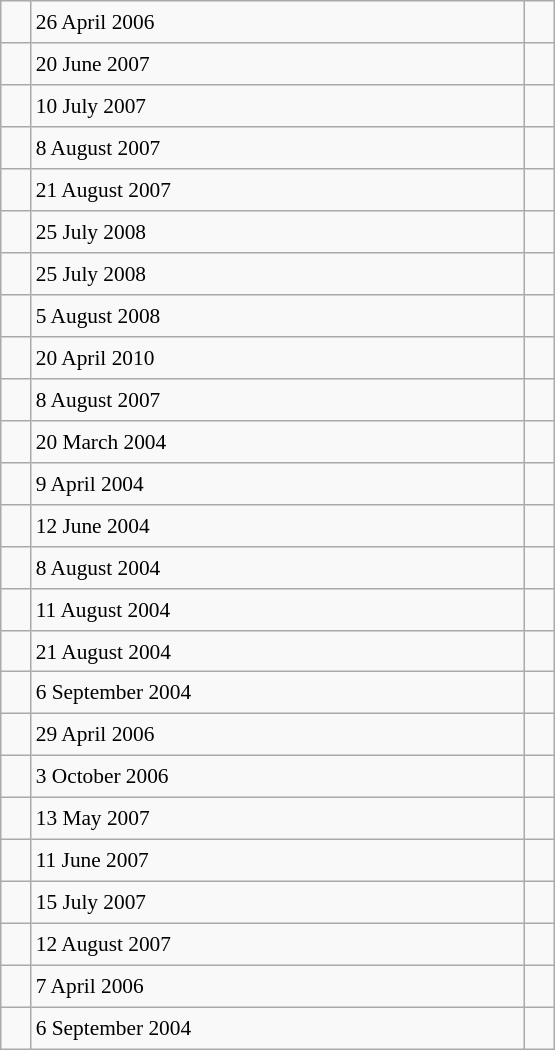<table class="wikitable" style="font-size: 89%; float: left; width: 26em; margin-right: 1em; height: 700px">
<tr>
<td></td>
<td>26 April 2006</td>
<td></td>
</tr>
<tr>
<td></td>
<td>20 June 2007</td>
<td></td>
</tr>
<tr>
<td></td>
<td>10 July 2007</td>
<td></td>
</tr>
<tr>
<td></td>
<td>8 August 2007</td>
<td></td>
</tr>
<tr>
<td></td>
<td>21 August 2007</td>
<td></td>
</tr>
<tr>
<td></td>
<td>25 July 2008</td>
<td></td>
</tr>
<tr>
<td></td>
<td>25 July 2008</td>
<td></td>
</tr>
<tr>
<td></td>
<td>5 August 2008</td>
<td></td>
</tr>
<tr>
<td></td>
<td>20 April 2010</td>
<td></td>
</tr>
<tr>
<td></td>
<td>8 August 2007</td>
<td></td>
</tr>
<tr>
<td></td>
<td>20 March 2004</td>
<td></td>
</tr>
<tr>
<td></td>
<td>9 April 2004</td>
<td></td>
</tr>
<tr>
<td></td>
<td>12 June 2004</td>
<td></td>
</tr>
<tr>
<td></td>
<td>8 August 2004</td>
<td></td>
</tr>
<tr>
<td></td>
<td>11 August 2004</td>
<td></td>
</tr>
<tr>
<td></td>
<td>21 August 2004</td>
<td></td>
</tr>
<tr>
<td></td>
<td>6 September 2004</td>
<td></td>
</tr>
<tr>
<td></td>
<td>29 April 2006</td>
<td></td>
</tr>
<tr>
<td></td>
<td>3 October 2006</td>
<td></td>
</tr>
<tr>
<td></td>
<td>13 May 2007</td>
<td></td>
</tr>
<tr>
<td></td>
<td>11 June 2007</td>
<td></td>
</tr>
<tr>
<td></td>
<td>15 July 2007</td>
<td></td>
</tr>
<tr>
<td></td>
<td>12 August 2007</td>
<td></td>
</tr>
<tr>
<td></td>
<td>7 April 2006</td>
<td></td>
</tr>
<tr>
<td></td>
<td>6 September 2004</td>
<td></td>
</tr>
</table>
